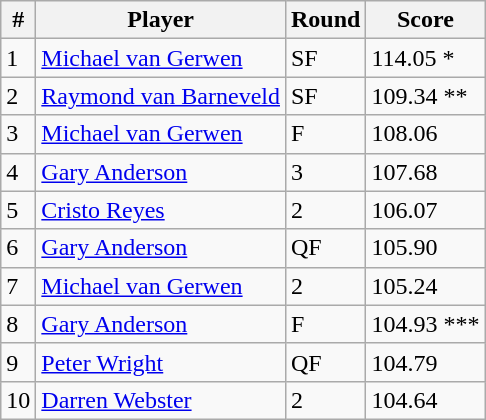<table class ="wikitable sortable">
<tr>
<th>#</th>
<th>Player</th>
<th>Round</th>
<th>Score</th>
</tr>
<tr>
<td>1</td>
<td><a href='#'>Michael van Gerwen</a></td>
<td>SF</td>
<td>114.05 *</td>
</tr>
<tr>
<td>2</td>
<td><a href='#'>Raymond van Barneveld</a></td>
<td>SF</td>
<td>109.34 **</td>
</tr>
<tr>
<td>3</td>
<td><a href='#'>Michael van Gerwen</a></td>
<td>F</td>
<td>108.06</td>
</tr>
<tr>
<td>4</td>
<td><a href='#'>Gary Anderson</a></td>
<td>3</td>
<td>107.68</td>
</tr>
<tr>
<td>5</td>
<td><a href='#'>Cristo Reyes</a></td>
<td>2</td>
<td>106.07</td>
</tr>
<tr>
<td>6</td>
<td><a href='#'>Gary Anderson</a></td>
<td>QF</td>
<td>105.90</td>
</tr>
<tr>
<td>7</td>
<td><a href='#'>Michael van Gerwen</a></td>
<td>2</td>
<td>105.24</td>
</tr>
<tr>
<td>8</td>
<td><a href='#'>Gary Anderson</a></td>
<td>F</td>
<td>104.93 ***</td>
</tr>
<tr>
<td>9</td>
<td><a href='#'>Peter Wright</a></td>
<td>QF</td>
<td>104.79</td>
</tr>
<tr>
<td>10</td>
<td><a href='#'>Darren Webster</a></td>
<td>2</td>
<td>104.64</td>
</tr>
</table>
